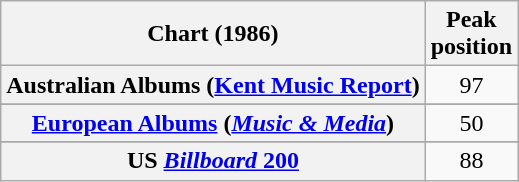<table class="wikitable sortable plainrowheaders" style="text-align:center">
<tr>
<th scope="col">Chart (1986)</th>
<th scope="col">Peak<br>position</th>
</tr>
<tr>
<th scope="row">Australian Albums (<a href='#'>Kent Music Report</a>)</th>
<td>97</td>
</tr>
<tr>
</tr>
<tr>
<th scope="row"><a href='#'>European Albums</a> (<em><a href='#'>Music & Media</a></em>)</th>
<td>50</td>
</tr>
<tr>
</tr>
<tr>
</tr>
<tr>
</tr>
<tr>
<th scope="row">US <a href='#'><em>Billboard</em> 200</a></th>
<td>88</td>
</tr>
</table>
